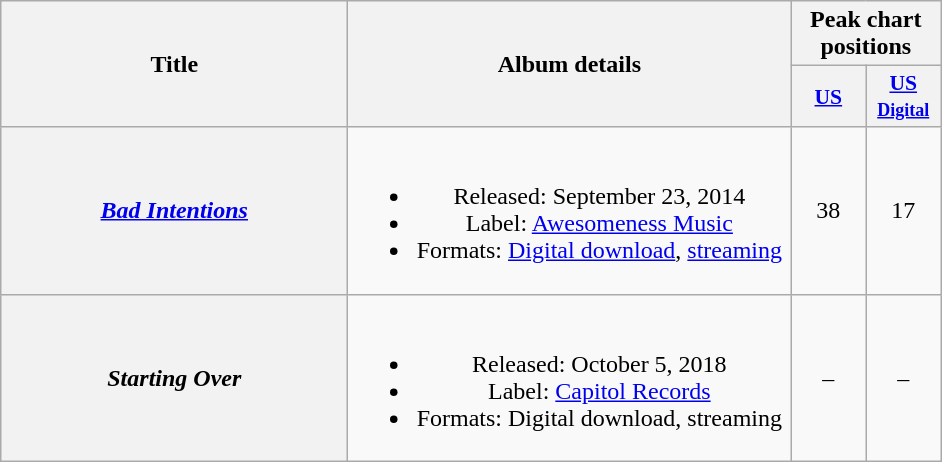<table class="wikitable plainrowheaders" style="text-align:center;">
<tr>
<th scope="col" rowspan="2" style="width:14em;">Title</th>
<th scope="col" rowspan="2" style="width:18em;">Album details</th>
<th scope="col" colspan="2">Peak chart positions</th>
</tr>
<tr>
<th scope="col" style="width:3em;font-size:90%;"><a href='#'>US</a><br></th>
<th scope="col" style="width:3em;font-size:90%;"><a href='#'>US<br><small>Digital</small></a><br></th>
</tr>
<tr>
<th scope="row"><em><a href='#'>Bad Intentions</a></em></th>
<td><br><ul><li>Released: September 23, 2014</li><li>Label: <a href='#'>Awesomeness Music</a></li><li>Formats: <a href='#'>Digital download</a>, <a href='#'>streaming</a></li></ul></td>
<td>38</td>
<td>17</td>
</tr>
<tr>
<th scope="row"><em>Starting Over</em></th>
<td><br><ul><li>Released: October 5, 2018</li><li>Label: <a href='#'>Capitol Records</a></li><li>Formats: Digital download, streaming</li></ul></td>
<td>–</td>
<td>–</td>
</tr>
</table>
